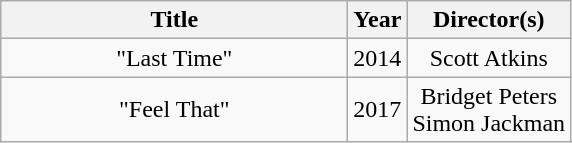<table class="wikitable plainrowheaders" style="text-align:center;">
<tr>
<th scope="col" style="width:14em;">Title</th>
<th scope="col">Year</th>
<th scope="col">Director(s)</th>
</tr>
<tr>
<td>"Last Time"</td>
<td>2014</td>
<td>Scott Atkins</td>
</tr>
<tr>
<td>"Feel That" </td>
<td>2017</td>
<td>Bridget Peters<br>Simon Jackman</td>
</tr>
</table>
